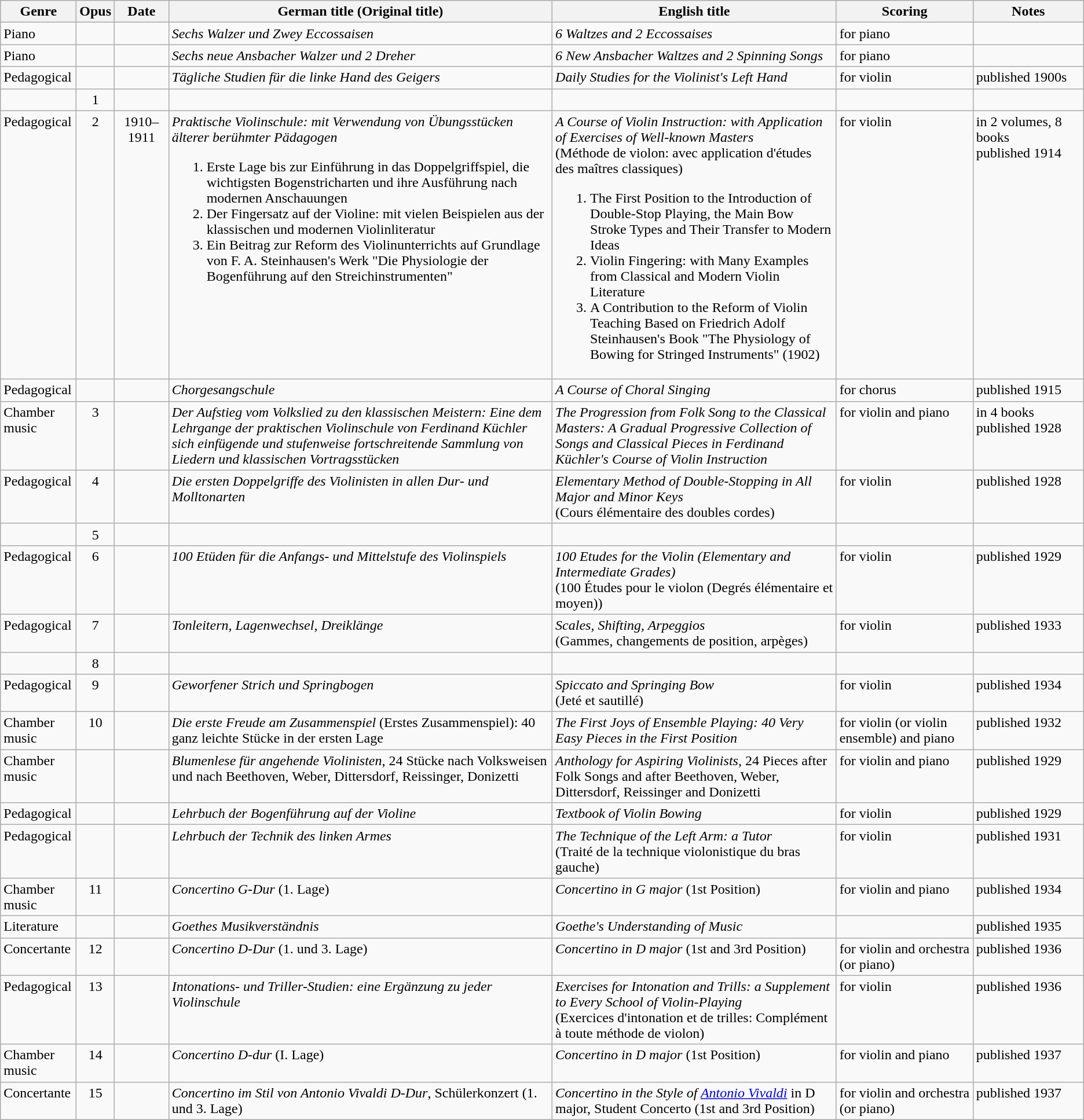<table class="sortable wikitable" style="margins:auto; width=95%;">
<tr>
<th width="80">Genre</th>
<th width="35">Opus</th>
<th width="55">Date</th>
<th width=>German title (Original title)</th>
<th width=>English title</th>
<th width=150>Scoring</th>
<th width="120">Notes</th>
</tr>
<tr valign="top">
<td>Piano</td>
<td align=center></td>
<td align=center></td>
<td><em>Sechs Walzer und Zwey Eccossaisen</em></td>
<td><em>6 Waltzes and 2 Eccossaises</em></td>
<td>for piano</td>
<td></td>
</tr>
<tr valign="top">
<td>Piano</td>
<td align=center></td>
<td align=center></td>
<td><em>Sechs neue Ansbacher Walzer und 2 Dreher</em></td>
<td><em>6 New Ansbacher Waltzes and 2 Spinning Songs</em></td>
<td>for piano</td>
<td></td>
</tr>
<tr valign="top">
<td>Pedagogical</td>
<td align=center></td>
<td align=center></td>
<td><em>Tägliche Studien für die linke Hand des Geigers</em></td>
<td><em>Daily Studies for the Violinist's Left Hand</em></td>
<td>for violin</td>
<td>published 1900s</td>
</tr>
<tr valign="top">
<td></td>
<td align=center>1</td>
<td align=center></td>
<td></td>
<td></td>
<td></td>
<td></td>
</tr>
<tr valign="top">
<td>Pedagogical</td>
<td align=center>2</td>
<td align=center>1910–1911</td>
<td><em>Praktische Violinschule: mit Verwendung von Übungsstücken älterer berühmter Pädagogen</em><br><ol><li>Erste Lage bis zur Einführung in das Doppelgriffspiel, die wichtigsten Bogenstricharten und ihre Ausführung nach modernen Anschauungen</li><li>Der Fingersatz auf der Violine: mit vielen Beispielen aus der klassischen und modernen Violinliteratur</li><li>Ein Beitrag zur Reform des Violinunterrichts auf Grundlage von F. A. Steinhausen's Werk "Die Physiologie der Bogenführung auf den Streichinstrumenten"</li></ol></td>
<td><em>A Course of Violin Instruction: with Application of Exercises of Well-known Masters</em> <br> (Méthode de violon: avec application d'études des maîtres classiques)<br><ol><li>The First Position to the Introduction of Double-Stop Playing, the Main Bow Stroke Types and Their Transfer to Modern Ideas</li><li>Violin Fingering: with Many Examples from Classical and Modern Violin Literature</li><li>A Contribution to the Reform of Violin Teaching Based on Friedrich Adolf Steinhausen's Book "The Physiology of Bowing for Stringed Instruments" (1902)</li></ol></td>
<td>for violin</td>
<td>in 2 volumes, 8 books <br> published 1914</td>
</tr>
<tr valign="top">
<td>Pedagogical</td>
<td align=center></td>
<td align=center></td>
<td><em>Chorgesangschule</em></td>
<td><em>A Course of Choral Singing</em></td>
<td>for chorus</td>
<td>published 1915</td>
</tr>
<tr valign="top">
<td>Chamber music</td>
<td align=center>3</td>
<td align=center></td>
<td><em>Der Aufstieg vom Volkslied zu den klassischen Meistern: Eine dem Lehrgange der praktischen Violinschule von Ferdinand Küchler sich einfügende und stufenweise fortschreitende Sammlung von Liedern und klassischen Vortragsstücken</em><br></td>
<td><em>The Progression from Folk Song to the Classical Masters: A Gradual Progressive Collection of Songs and Classical Pieces in Ferdinand Küchler's Course of Violin Instruction</em></td>
<td>for violin and piano</td>
<td>in 4 books <br> published 1928</td>
</tr>
<tr valign="top">
<td>Pedagogical</td>
<td align=center>4</td>
<td align=center></td>
<td><em>Die ersten Doppelgriffe des Violinisten in allen Dur- und Molltonarten</em></td>
<td><em>Elementary Method of Double-Stopping in All Major and Minor Keys</em> <br> (Cours élémentaire des doubles cordes)</td>
<td>for violin</td>
<td>published 1928</td>
</tr>
<tr valign="top">
<td></td>
<td align=center>5</td>
<td align=center></td>
<td></td>
<td></td>
<td></td>
<td></td>
</tr>
<tr valign="top">
<td>Pedagogical</td>
<td align=center>6</td>
<td align=center></td>
<td><em>100 Etüden für die Anfangs- und Mittelstufe des Violinspiels</em></td>
<td><em>100 Etudes for the Violin (Elementary and Intermediate Grades)</em> <br> (100 Études pour le violon (Degrés élémentaire et moyen))</td>
<td>for violin</td>
<td>published 1929</td>
</tr>
<tr valign="top">
<td>Pedagogical</td>
<td align=center>7</td>
<td align=center></td>
<td><em>Tonleitern, Lagenwechsel, Dreiklänge</em></td>
<td><em>Scales, Shifting, Arpeggios</em> <br> (Gammes, changements de position, arpèges)</td>
<td>for violin</td>
<td>published 1933</td>
</tr>
<tr valign="top">
<td></td>
<td align=center>8</td>
<td align=center></td>
<td></td>
<td></td>
<td></td>
<td></td>
</tr>
<tr valign="top">
<td>Pedagogical</td>
<td align=center>9</td>
<td align=center></td>
<td><em>Geworfener Strich und Springbogen</em></td>
<td><em>Spiccato and Springing Bow</em> <br> (Jeté et sautillé)</td>
<td>for violin</td>
<td>published 1934</td>
</tr>
<tr valign="top">
<td>Chamber music</td>
<td align=center>10</td>
<td align=center></td>
<td><em>Die erste Freude am Zusammenspiel</em> (Erstes Zusammenspiel): 40 ganz leichte Stücke in der ersten Lage</td>
<td><em>The First Joys of Ensemble Playing: 40 Very Easy Pieces in the First Position</em></td>
<td>for violin (or violin ensemble) and piano</td>
<td>published 1932</td>
</tr>
<tr valign="top">
<td>Chamber music</td>
<td align=center></td>
<td align=center></td>
<td><em>Blumenlese für angehende Violinisten</em>, 24 Stücke nach Volksweisen und nach Beethoven, Weber, Dittersdorf, Reissinger, Donizetti</td>
<td><em>Anthology for Aspiring Violinists</em>, 24 Pieces after Folk Songs and after Beethoven, Weber, Dittersdorf, Reissinger and Donizetti</td>
<td>for violin and piano</td>
<td>published 1929</td>
</tr>
<tr valign="top">
<td>Pedagogical</td>
<td align=center></td>
<td align=center></td>
<td><em>Lehrbuch der Bogenführung auf der Violine</em></td>
<td><em>Textbook of Violin Bowing</em></td>
<td>for violin</td>
<td>published 1929</td>
</tr>
<tr valign="top">
<td>Pedagogical</td>
<td align=center></td>
<td align=center></td>
<td><em>Lehrbuch der Technik des linken Armes</em></td>
<td><em>The Technique of the Left Arm: a Tutor</em> <br> (Traité de la technique violonistique du bras gauche)</td>
<td>for violin</td>
<td>published 1931</td>
</tr>
<tr valign="top">
<td>Chamber music</td>
<td align=center>11</td>
<td align=center></td>
<td><em>Concertino G-Dur</em> (1. Lage)</td>
<td><em>Concertino in G major</em> (1st Position)</td>
<td>for violin and piano</td>
<td>published 1934</td>
</tr>
<tr valign="top">
<td>Literature</td>
<td align=center></td>
<td align=center></td>
<td><em>Goethes Musikverständnis</em></td>
<td><em>Goethe's Understanding of Music</em></td>
<td></td>
<td>published 1935</td>
</tr>
<tr valign="top">
<td>Concertante</td>
<td align=center>12</td>
<td align=center></td>
<td><em>Concertino D-Dur</em> (1. und 3. Lage)</td>
<td><em>Concertino in D major</em> (1st and 3rd Position)</td>
<td>for violin and orchestra (or piano)</td>
<td>published 1936</td>
</tr>
<tr valign="top">
<td>Pedagogical</td>
<td align=center>13</td>
<td align=center></td>
<td><em>Intonations- und Triller-Studien: eine Ergänzung zu jeder Violinschule</em></td>
<td><em>Exercises for Intonation and Trills: a Supplement to Every School of Violin-Playing</em> <br> (Exercices d'intonation et de trilles: Complément à toute méthode de violon)</td>
<td>for violin</td>
<td>published 1936</td>
</tr>
<tr valign="top">
<td>Chamber music</td>
<td align=center>14</td>
<td align=center></td>
<td><em>Concertino D-dur</em> (I. Lage)</td>
<td><em>Concertino in D major</em> (1st Position)</td>
<td>for violin and piano</td>
<td>published 1937</td>
</tr>
<tr valign="top">
<td>Concertante</td>
<td align=center>15</td>
<td align=center></td>
<td><em>Concertino im Stil von Antonio Vivaldi D-Dur</em>, Schülerkonzert (1. und 3. Lage)</td>
<td><em>Concertino in the Style of <a href='#'>Antonio Vivaldi</a></em> in D major, Student Concerto (1st and 3rd Position)</td>
<td>for violin and orchestra (or piano)</td>
<td>published 1937</td>
</tr>
</table>
